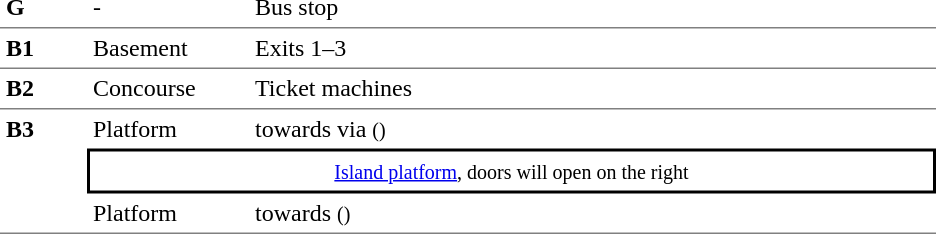<table table border=0 cellspacing=0 cellpadding=4>
<tr>
<td style = "border-bottom:solid 1px gray;" rowspan=1 valign=top><strong>G</strong></td>
<td style = "border-bottom:solid 1px gray;" valign=top>-</td>
<td style = "border-bottom:solid 1px gray;" valign=top>Bus stop</td>
</tr>
<tr>
<td style = "border-bottom:solid 1px gray;" rowspan=1 valign=top><strong>B1</strong></td>
<td style = "border-bottom:solid 1px gray;" valign=top>Basement</td>
<td style = "border-bottom:solid 1px gray;" valign=top>Exits 1–3</td>
</tr>
<tr>
<td style = "border-bottom:solid 1px gray;" rowspan=1 valign=top><strong>B2</strong></td>
<td style = "border-bottom:solid 1px gray;" valign=top>Concourse</td>
<td style = "border-bottom:solid 1px gray;" valign=top>Ticket machines</td>
</tr>
<tr>
<td style="border-bottom:solid 1px gray;" rowspan=3 valign=top width=50><strong>B3</strong></td>
<td width=100>Platform </td>
<td width=450> towards  via  <small>()</small></td>
</tr>
<tr>
<td style = "border-top:solid 2px black;border-right:solid 2px black;border-left:solid 2px black;border-bottom:solid 2px black; text-align:center;" colspan=2><small><a href='#'>Island platform</a>, doors will open on the right</small></td>
</tr>
<tr>
<td style="border-bottom:solid 1px gray;" width=100>Platform </td>
<td style="border-bottom:solid 1px gray;" width=450> towards  <small>()</small></td>
</tr>
</table>
